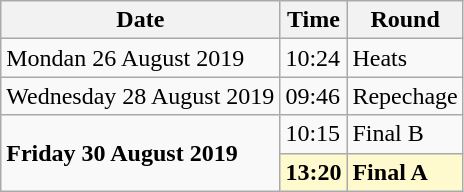<table class="wikitable">
<tr>
<th>Date</th>
<th>Time</th>
<th>Round</th>
</tr>
<tr>
<td>Mondan 26 August 2019</td>
<td>10:24</td>
<td>Heats</td>
</tr>
<tr>
<td>Wednesday 28 August 2019</td>
<td>09:46</td>
<td>Repechage</td>
</tr>
<tr>
<td rowspan=2><strong>Friday 30 August 2019</strong></td>
<td>10:15</td>
<td>Final B</td>
</tr>
<tr>
<td style=background:lemonchiffon><strong>13:20</strong></td>
<td style=background:lemonchiffon><strong>Final A</strong></td>
</tr>
</table>
